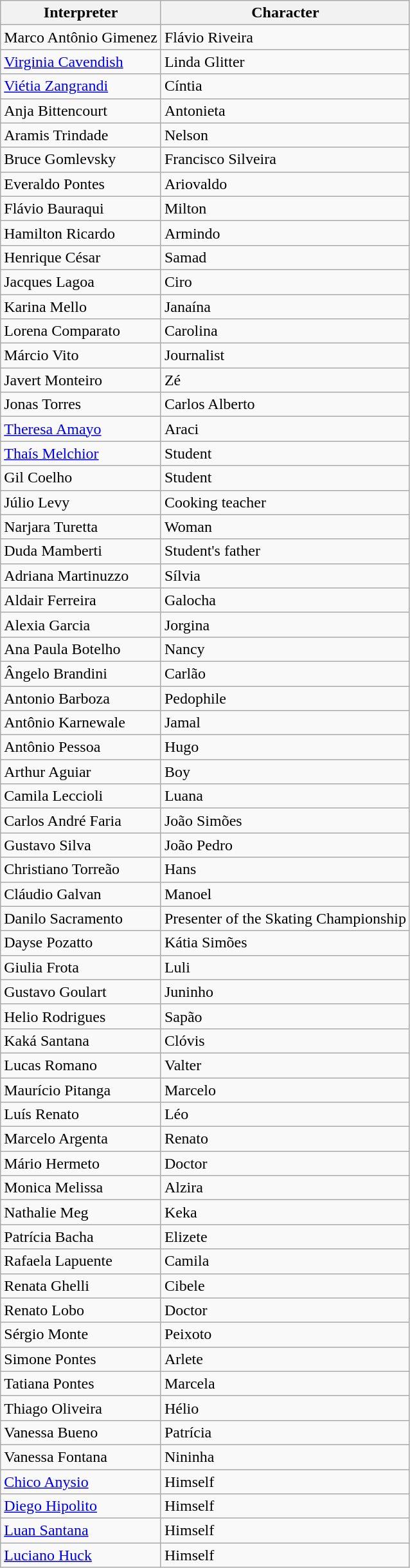<table class="wikitable">
<tr>
<th>Interpreter</th>
<th>Character</th>
</tr>
<tr>
<td>Marco Antônio Gimenez</td>
<td>Flávio Riveira</td>
</tr>
<tr>
<td><a href='#'>Virginia Cavendish</a></td>
<td>Linda Glitter</td>
</tr>
<tr>
<td><a href='#'>Viétia Zangrandi</a></td>
<td>Cíntia</td>
</tr>
<tr>
<td>Anja Bittencourt</td>
<td>Antonieta</td>
</tr>
<tr>
<td>Aramis Trindade</td>
<td>Nelson</td>
</tr>
<tr>
<td>Bruce Gomlevsky</td>
<td>Francisco Silveira</td>
</tr>
<tr>
<td>Everaldo Pontes</td>
<td>Ariovaldo</td>
</tr>
<tr>
<td>Flávio Bauraqui</td>
<td>Milton</td>
</tr>
<tr>
<td>Hamilton Ricardo</td>
<td>Armindo</td>
</tr>
<tr>
<td>Henrique César</td>
<td>Samad</td>
</tr>
<tr>
<td>Jacques Lagoa</td>
<td>Ciro</td>
</tr>
<tr>
<td>Karina Mello</td>
<td>Janaína</td>
</tr>
<tr>
<td>Lorena Comparato</td>
<td>Carolina</td>
</tr>
<tr>
<td>Márcio Vito</td>
<td>Journalist</td>
</tr>
<tr>
<td>Javert Monteiro</td>
<td>Zé</td>
</tr>
<tr>
<td>Jonas Torres</td>
<td>Carlos Alberto</td>
</tr>
<tr>
<td><a href='#'>Theresa Amayo</a></td>
<td>Araci</td>
</tr>
<tr>
<td><a href='#'>Thaís Melchior</a></td>
<td>Student</td>
</tr>
<tr>
<td>Gil Coelho</td>
<td>Student</td>
</tr>
<tr>
<td>Júlio Levy</td>
<td>Cooking teacher</td>
</tr>
<tr>
<td>Narjara Turetta</td>
<td>Woman</td>
</tr>
<tr>
<td>Duda Mamberti</td>
<td>Student's father</td>
</tr>
<tr>
<td>Adriana Martinuzzo</td>
<td>Sílvia</td>
</tr>
<tr>
<td>Aldair Ferreira</td>
<td>Galocha</td>
</tr>
<tr>
<td>Alexia Garcia</td>
<td>Jorgina</td>
</tr>
<tr>
<td>Ana Paula Botelho</td>
<td>Nancy</td>
</tr>
<tr>
<td>Ângelo Brandini</td>
<td>Carlão</td>
</tr>
<tr>
<td>Antonio Barboza</td>
<td>Pedophile</td>
</tr>
<tr>
<td>Antônio Karnewale</td>
<td>Jamal</td>
</tr>
<tr>
<td>Antônio Pessoa</td>
<td>Hugo</td>
</tr>
<tr>
<td>Arthur Aguiar</td>
<td>Boy</td>
</tr>
<tr>
<td>Camila Leccioli</td>
<td>Luana</td>
</tr>
<tr>
<td>Carlos André Faria</td>
<td>João Simões</td>
</tr>
<tr>
<td>Gustavo Silva</td>
<td>João Pedro</td>
</tr>
<tr>
<td>Christiano Torreão</td>
<td>Hans</td>
</tr>
<tr>
<td>Cláudio Galvan</td>
<td>Manoel</td>
</tr>
<tr>
<td>Danilo Sacramento</td>
<td>Presenter of the Skating Championship</td>
</tr>
<tr>
<td>Dayse Pozatto</td>
<td>Kátia Simões</td>
</tr>
<tr>
<td>Giulia Frota</td>
<td>Luli</td>
</tr>
<tr>
<td>Gustavo Goulart</td>
<td>Juninho</td>
</tr>
<tr>
<td>Helio Rodrigues</td>
<td>Sapão</td>
</tr>
<tr>
<td>Kaká Santana</td>
<td>Clóvis</td>
</tr>
<tr>
<td>Lucas Romano</td>
<td>Valter</td>
</tr>
<tr>
<td>Maurício Pitanga</td>
<td>Marcelo</td>
</tr>
<tr>
<td>Luís Renato</td>
<td>Léo</td>
</tr>
<tr>
<td>Marcelo Argenta</td>
<td>Renato</td>
</tr>
<tr>
<td>Mário Hermeto</td>
<td>Doctor</td>
</tr>
<tr>
<td>Monica Melissa</td>
<td>Alzira</td>
</tr>
<tr>
<td>Nathalie Meg</td>
<td>Keka</td>
</tr>
<tr>
<td>Patrícia Bacha</td>
<td>Elizete</td>
</tr>
<tr>
<td>Rafaela Lapuente</td>
<td>Camila</td>
</tr>
<tr>
<td>Renata Ghelli</td>
<td>Cibele</td>
</tr>
<tr>
<td>Renato Lobo</td>
<td>Doctor</td>
</tr>
<tr>
<td>Sérgio Monte</td>
<td>Peixoto</td>
</tr>
<tr>
<td>Simone Pontes</td>
<td>Arlete</td>
</tr>
<tr>
<td>Tatiana Pontes</td>
<td>Marcela</td>
</tr>
<tr>
<td>Thiago Oliveira</td>
<td>Hélio</td>
</tr>
<tr>
<td>Vanessa Bueno</td>
<td>Patrícia</td>
</tr>
<tr>
<td>Vanessa Fontana</td>
<td>Nininha</td>
</tr>
<tr>
<td><a href='#'>Chico Anysio</a></td>
<td>Himself</td>
</tr>
<tr>
<td><a href='#'>Diego Hipolito</a></td>
<td>Himself</td>
</tr>
<tr>
<td><a href='#'>Luan Santana</a></td>
<td>Himself</td>
</tr>
<tr>
<td><a href='#'>Luciano Huck</a></td>
<td>Himself</td>
</tr>
</table>
